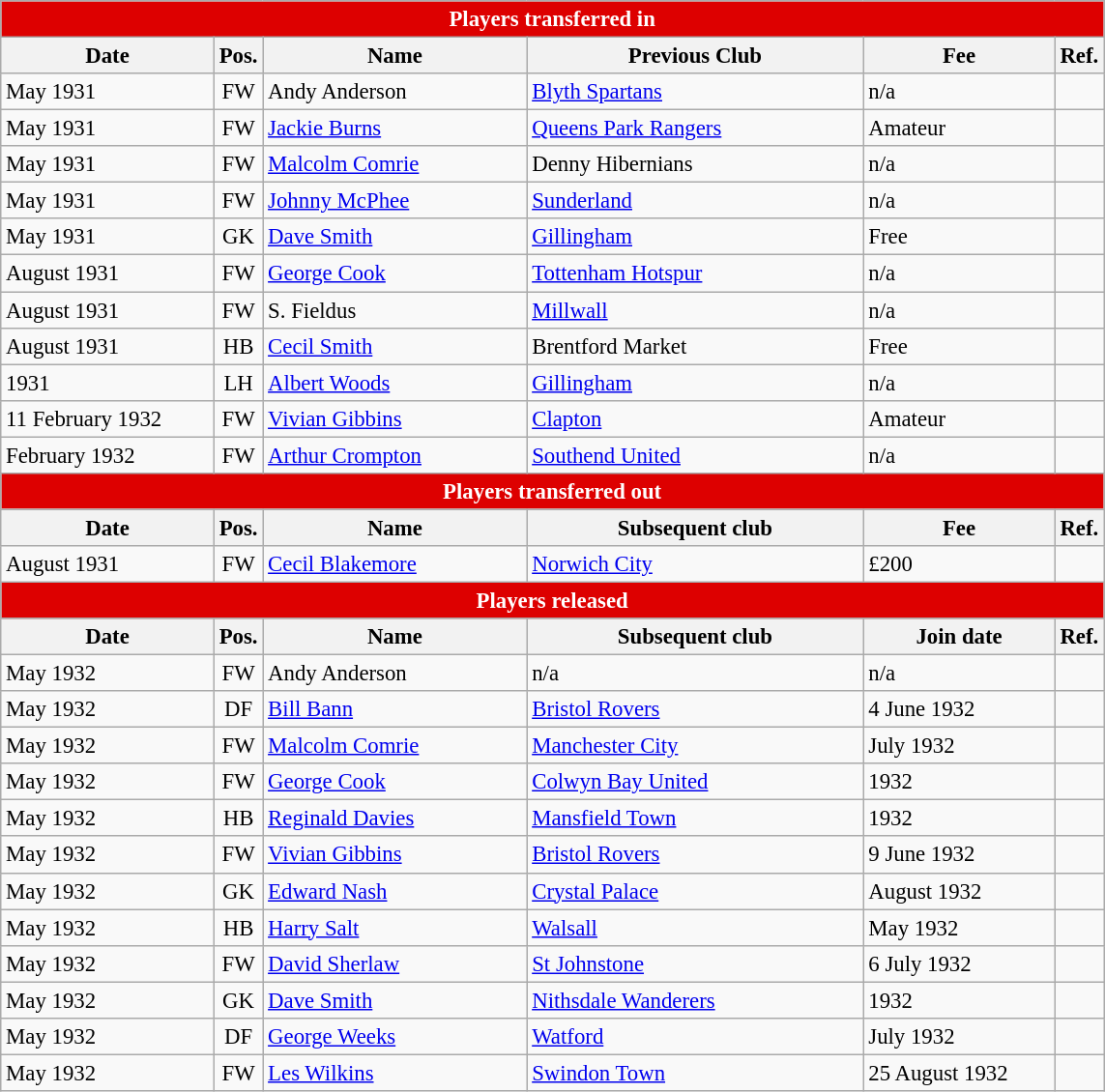<table style="font-size:95%;" class="wikitable">
<tr>
<th style="background:#d00; color:white; text-align:center;" colspan="6">Players transferred in</th>
</tr>
<tr>
<th style="width:140px;">Date</th>
<th style="width:25px;">Pos.</th>
<th style="width:175px;">Name</th>
<th style="width:225px;">Previous Club</th>
<th style="width:125px;">Fee</th>
<th style="width:25px;">Ref.</th>
</tr>
<tr>
<td>May 1931</td>
<td style="text-align:center;">FW</td>
<td> Andy Anderson</td>
<td> <a href='#'>Blyth Spartans</a></td>
<td>n/a</td>
<td></td>
</tr>
<tr>
<td>May 1931</td>
<td style="text-align:center;">FW</td>
<td> <a href='#'>Jackie Burns</a></td>
<td> <a href='#'>Queens Park Rangers</a></td>
<td>Amateur</td>
<td></td>
</tr>
<tr>
<td>May 1931</td>
<td style="text-align:center;">FW</td>
<td> <a href='#'>Malcolm Comrie</a></td>
<td> Denny Hibernians</td>
<td>n/a</td>
<td></td>
</tr>
<tr>
<td>May 1931</td>
<td style="text-align:center;">FW</td>
<td> <a href='#'>Johnny McPhee</a></td>
<td> <a href='#'>Sunderland</a></td>
<td>n/a</td>
<td></td>
</tr>
<tr>
<td>May 1931</td>
<td style="text-align:center;">GK</td>
<td> <a href='#'>Dave Smith</a></td>
<td> <a href='#'>Gillingham</a></td>
<td>Free</td>
<td></td>
</tr>
<tr>
<td>August 1931</td>
<td style="text-align:center;">FW</td>
<td> <a href='#'>George Cook</a></td>
<td> <a href='#'>Tottenham Hotspur</a></td>
<td>n/a</td>
<td></td>
</tr>
<tr>
<td>August 1931</td>
<td style="text-align:center;">FW</td>
<td>S. Fieldus</td>
<td> <a href='#'>Millwall</a></td>
<td>n/a</td>
<td></td>
</tr>
<tr>
<td>August 1931</td>
<td style="text-align:center;">HB</td>
<td> <a href='#'>Cecil Smith</a></td>
<td> Brentford Market</td>
<td>Free</td>
<td></td>
</tr>
<tr>
<td>1931</td>
<td style="text-align:center;">LH</td>
<td> <a href='#'>Albert Woods</a></td>
<td> <a href='#'>Gillingham</a></td>
<td>n/a</td>
<td></td>
</tr>
<tr>
<td>11 February 1932</td>
<td style="text-align:center;">FW</td>
<td> <a href='#'>Vivian Gibbins</a></td>
<td> <a href='#'>Clapton</a></td>
<td>Amateur</td>
<td></td>
</tr>
<tr>
<td>February 1932</td>
<td style="text-align:center;">FW</td>
<td> <a href='#'>Arthur Crompton</a></td>
<td> <a href='#'>Southend United</a></td>
<td>n/a</td>
<td></td>
</tr>
<tr>
<th style="background:#d00; color:white; text-align:center;" colspan="6">Players transferred out</th>
</tr>
<tr>
<th>Date</th>
<th>Pos.</th>
<th>Name</th>
<th>Subsequent club</th>
<th>Fee</th>
<th>Ref.</th>
</tr>
<tr>
<td>August 1931</td>
<td style="text-align:center;">FW</td>
<td> <a href='#'>Cecil Blakemore</a></td>
<td> <a href='#'>Norwich City</a></td>
<td>£200</td>
<td></td>
</tr>
<tr>
<th style="background:#d00; color:white; text-align:center;" colspan="6">Players released</th>
</tr>
<tr>
<th>Date</th>
<th>Pos.</th>
<th>Name</th>
<th>Subsequent club</th>
<th>Join date</th>
<th>Ref.</th>
</tr>
<tr>
<td>May 1932</td>
<td style="text-align:center;">FW</td>
<td> Andy Anderson</td>
<td>n/a</td>
<td>n/a</td>
<td></td>
</tr>
<tr>
<td>May 1932</td>
<td style="text-align:center;">DF</td>
<td> <a href='#'>Bill Bann</a></td>
<td> <a href='#'>Bristol Rovers</a></td>
<td>4 June 1932</td>
<td></td>
</tr>
<tr>
<td>May 1932</td>
<td style="text-align:center;">FW</td>
<td> <a href='#'>Malcolm Comrie</a></td>
<td> <a href='#'>Manchester City</a></td>
<td>July 1932</td>
<td></td>
</tr>
<tr>
<td>May 1932</td>
<td style="text-align:center;">FW</td>
<td> <a href='#'>George Cook</a></td>
<td> <a href='#'>Colwyn Bay United</a></td>
<td>1932</td>
<td></td>
</tr>
<tr>
<td>May 1932</td>
<td style="text-align:center;">HB</td>
<td> <a href='#'>Reginald Davies</a></td>
<td> <a href='#'>Mansfield Town</a></td>
<td>1932</td>
<td></td>
</tr>
<tr>
<td>May 1932</td>
<td style="text-align:center;">FW</td>
<td> <a href='#'>Vivian Gibbins</a></td>
<td> <a href='#'>Bristol Rovers</a></td>
<td>9 June 1932</td>
<td></td>
</tr>
<tr>
<td>May 1932</td>
<td style="text-align:center;">GK</td>
<td> <a href='#'>Edward Nash</a></td>
<td> <a href='#'>Crystal Palace</a></td>
<td>August 1932</td>
<td></td>
</tr>
<tr>
<td>May 1932</td>
<td style="text-align:center;">HB</td>
<td> <a href='#'>Harry Salt</a></td>
<td> <a href='#'>Walsall</a></td>
<td>May 1932</td>
<td></td>
</tr>
<tr>
<td>May 1932</td>
<td style="text-align:center;">FW</td>
<td> <a href='#'>David Sherlaw</a></td>
<td> <a href='#'>St Johnstone</a></td>
<td>6 July 1932</td>
<td></td>
</tr>
<tr>
<td>May 1932</td>
<td style="text-align:center;">GK</td>
<td> <a href='#'>Dave Smith</a></td>
<td> <a href='#'>Nithsdale Wanderers</a></td>
<td>1932</td>
<td></td>
</tr>
<tr>
<td>May 1932</td>
<td style="text-align:center;">DF</td>
<td> <a href='#'>George Weeks</a></td>
<td> <a href='#'>Watford</a></td>
<td>July 1932</td>
<td></td>
</tr>
<tr>
<td>May 1932</td>
<td style="text-align:center;">FW</td>
<td> <a href='#'>Les Wilkins</a></td>
<td> <a href='#'>Swindon Town</a></td>
<td>25 August 1932</td>
<td></td>
</tr>
</table>
